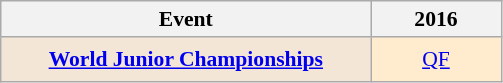<table style='font-size: 90%; text-align:center;' class='wikitable'>
<tr>
<th>Event</th>
<th>2016</th>
</tr>
<tr style="height: 30px;">
<td bgcolor=F3E6D7 style="width: 240px;align=left"><strong><a href='#'>World Junior Championships</a></strong></td>
<td bgcolor=FFEBCD style="width: 80px"><a href='#'>QF</a></td>
</tr>
</table>
